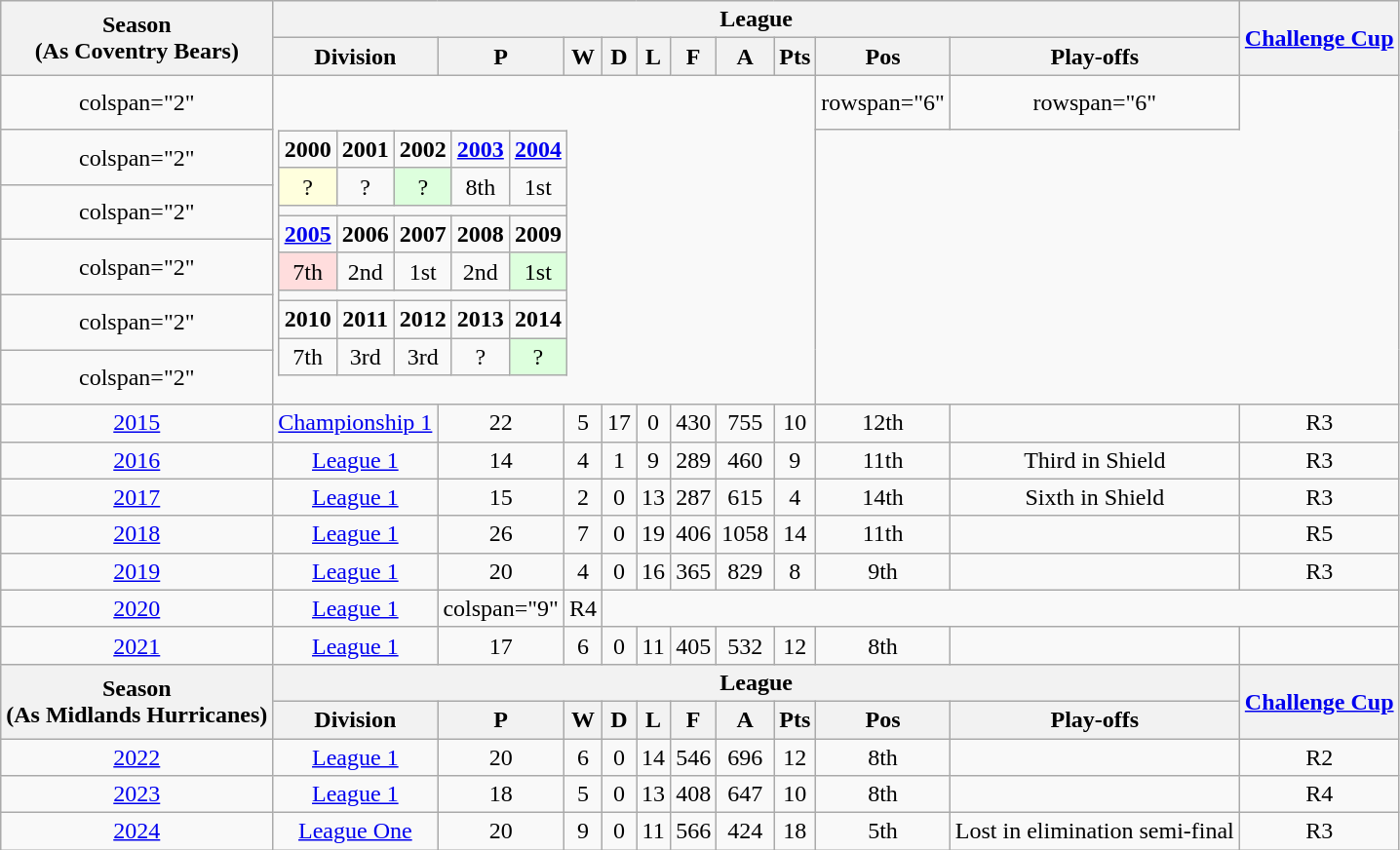<table class="wikitable" style="text-align: center">
<tr>
<th rowspan=2>Season<br>(As  Coventry Bears)</th>
<th colspan=10>League</th>
<th rowspan=2><a href='#'>Challenge Cup</a></th>
</tr>
<tr>
<th>Division</th>
<th>P</th>
<th>W</th>
<th>D</th>
<th>L</th>
<th>F</th>
<th>A</th>
<th>Pts</th>
<th>Pos</th>
<th>Play-offs</th>
</tr>
<tr>
<td>colspan="2"</td>
<td colspan="8" rowspan="6"><br><table class="wikitable" style="text-align: center">
<tr>
<td><strong>2000</strong></td>
<td><strong>2001</strong></td>
<td><strong>2002</strong></td>
<td><strong><a href='#'>2003</a></strong></td>
<td><strong><a href='#'>2004</a></strong></td>
</tr>
<tr>
<td style="background:#ffffdd">?</td>
<td>?</td>
<td style="background:#ddffdd">?</td>
<td>8th</td>
<td>1st</td>
</tr>
<tr>
<td colspan=5></td>
</tr>
<tr>
<td><strong><a href='#'>2005</a></strong></td>
<td><strong>2006</strong></td>
<td><strong>2007</strong></td>
<td><strong>2008</strong></td>
<td><strong>2009</strong></td>
</tr>
<tr>
<td style="background:#ffdddd">7th</td>
<td>2nd</td>
<td>1st</td>
<td>2nd</td>
<td style="background:#ddffdd">1st</td>
</tr>
<tr>
<td colspan=5></td>
</tr>
<tr>
<td><strong>2010</strong></td>
<td><strong>2011</strong></td>
<td><strong>2012</strong></td>
<td><strong>2013</strong></td>
<td><strong>2014</strong></td>
</tr>
<tr>
<td>7th</td>
<td>3rd</td>
<td>3rd</td>
<td>?</td>
<td style="background:#ddffdd">?</td>
</tr>
</table>
</td>
<td>rowspan="6" </td>
<td>rowspan="6" </td>
</tr>
<tr>
<td>colspan="2"</td>
</tr>
<tr>
<td>colspan="2"</td>
</tr>
<tr>
<td>colspan="2"</td>
</tr>
<tr>
<td>colspan="2"</td>
</tr>
<tr>
<td>colspan="2"</td>
</tr>
<tr>
<td><a href='#'>2015</a></td>
<td><a href='#'>Championship 1</a></td>
<td>22</td>
<td>5</td>
<td>17</td>
<td>0</td>
<td>430</td>
<td>755</td>
<td>10</td>
<td>12th</td>
<td></td>
<td>R3</td>
</tr>
<tr>
<td><a href='#'>2016</a></td>
<td><a href='#'>League 1</a></td>
<td>14</td>
<td>4</td>
<td>1</td>
<td>9</td>
<td>289</td>
<td>460</td>
<td>9</td>
<td>11th</td>
<td>Third in Shield</td>
<td>R3</td>
</tr>
<tr>
<td><a href='#'>2017</a></td>
<td><a href='#'>League 1</a></td>
<td>15</td>
<td>2</td>
<td>0</td>
<td>13</td>
<td>287</td>
<td>615</td>
<td>4</td>
<td>14th</td>
<td>Sixth in Shield</td>
<td>R3</td>
</tr>
<tr>
<td><a href='#'>2018</a></td>
<td><a href='#'>League 1</a></td>
<td>26</td>
<td>7</td>
<td>0</td>
<td>19</td>
<td>406</td>
<td>1058</td>
<td>14</td>
<td>11th</td>
<td></td>
<td>R5</td>
</tr>
<tr>
<td><a href='#'>2019</a></td>
<td><a href='#'>League 1</a></td>
<td>20</td>
<td>4</td>
<td>0</td>
<td>16</td>
<td>365</td>
<td>829</td>
<td>8</td>
<td>9th</td>
<td></td>
<td>R3</td>
</tr>
<tr>
<td><a href='#'>2020</a></td>
<td><a href='#'>League 1</a></td>
<td>colspan="9"</td>
<td>R4</td>
</tr>
<tr>
<td><a href='#'>2021</a></td>
<td><a href='#'>League 1</a></td>
<td>17</td>
<td>6</td>
<td>0</td>
<td>11</td>
<td>405</td>
<td>532</td>
<td>12</td>
<td>8th</td>
<td></td>
<td></td>
</tr>
<tr>
<th rowspan=2>Season<br>(As  Midlands Hurricanes)</th>
<th colspan=10>League</th>
<th rowspan=2><a href='#'>Challenge Cup</a></th>
</tr>
<tr>
<th>Division</th>
<th>P</th>
<th>W</th>
<th>D</th>
<th>L</th>
<th>F</th>
<th>A</th>
<th>Pts</th>
<th>Pos</th>
<th>Play-offs</th>
</tr>
<tr>
<td><a href='#'>2022</a></td>
<td><a href='#'>League 1</a></td>
<td>20</td>
<td>6</td>
<td>0</td>
<td>14</td>
<td>546</td>
<td>696</td>
<td>12</td>
<td>8th</td>
<td></td>
<td>R2</td>
</tr>
<tr>
<td><a href='#'>2023</a></td>
<td><a href='#'>League 1</a></td>
<td>18</td>
<td>5</td>
<td>0</td>
<td>13</td>
<td>408</td>
<td>647</td>
<td>10</td>
<td>8th</td>
<td></td>
<td>R4</td>
</tr>
<tr>
<td><a href='#'>2024</a></td>
<td><a href='#'>League One</a></td>
<td>20</td>
<td>9</td>
<td>0</td>
<td>11</td>
<td>566</td>
<td>424</td>
<td>18</td>
<td>5th</td>
<td>Lost in elimination semi-final</td>
<td>R3</td>
</tr>
</table>
